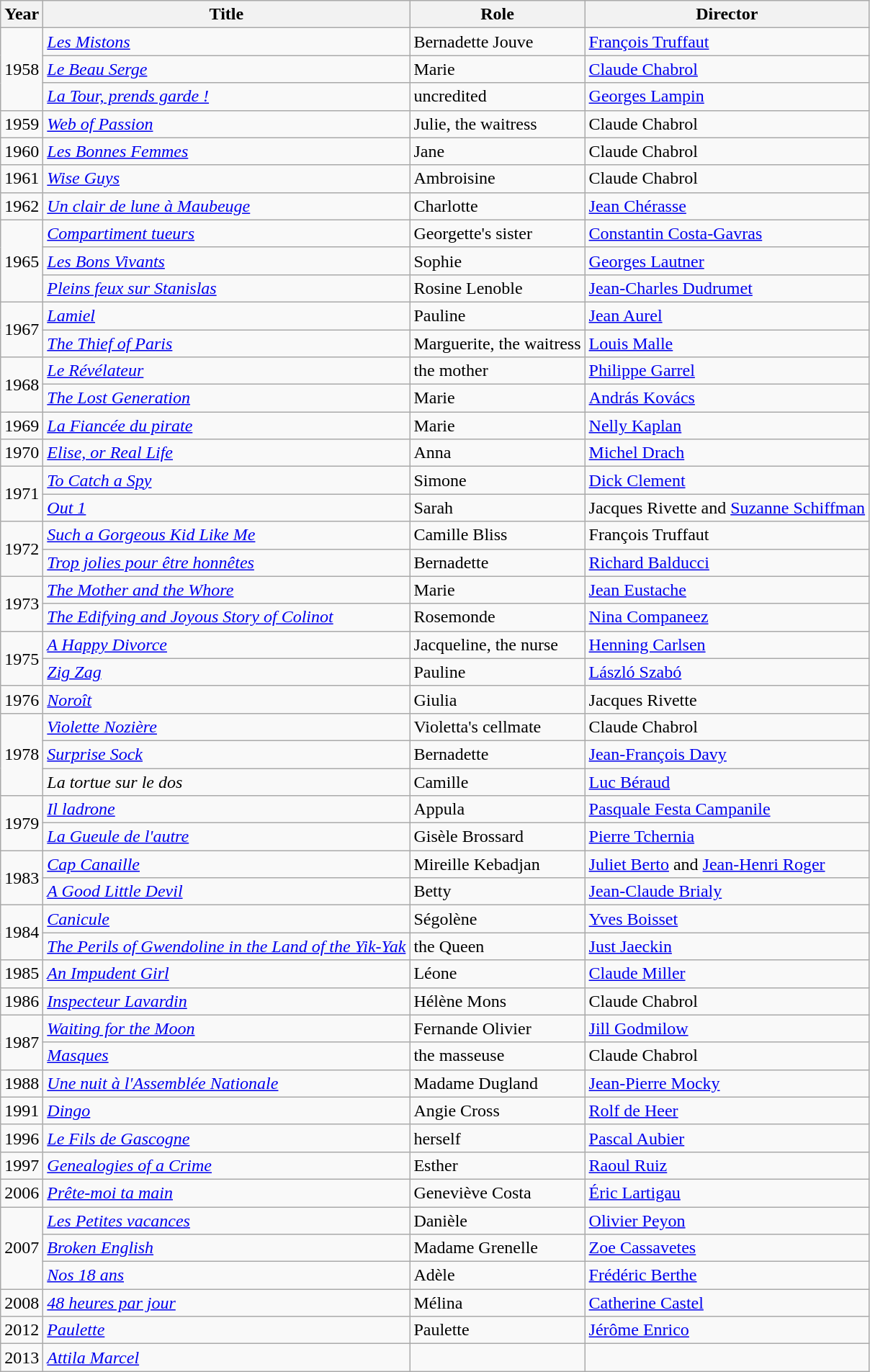<table class="wikitable sortable">
<tr>
<th>Year</th>
<th>Title</th>
<th>Role</th>
<th>Director</th>
</tr>
<tr>
<td rowspan=3>1958</td>
<td><em><a href='#'>Les Mistons</a></em></td>
<td>Bernadette Jouve</td>
<td><a href='#'>François Truffaut</a></td>
</tr>
<tr>
<td><em><a href='#'>Le Beau Serge</a></em></td>
<td>Marie</td>
<td><a href='#'>Claude Chabrol</a></td>
</tr>
<tr>
<td><em><a href='#'>La Tour, prends garde !</a></em></td>
<td>uncredited</td>
<td><a href='#'>Georges Lampin</a></td>
</tr>
<tr>
<td>1959</td>
<td><em><a href='#'>Web of Passion</a></em></td>
<td>Julie, the waitress</td>
<td>Claude Chabrol</td>
</tr>
<tr>
<td>1960</td>
<td><em><a href='#'>Les Bonnes Femmes</a></em></td>
<td>Jane</td>
<td>Claude Chabrol</td>
</tr>
<tr>
<td>1961</td>
<td><em><a href='#'>Wise Guys</a></em></td>
<td>Ambroisine</td>
<td>Claude Chabrol</td>
</tr>
<tr>
<td>1962</td>
<td><em><a href='#'>Un clair de lune à Maubeuge</a></em></td>
<td>Charlotte</td>
<td><a href='#'>Jean Chérasse</a></td>
</tr>
<tr>
<td rowspan=3>1965</td>
<td><em><a href='#'>Compartiment tueurs</a></em></td>
<td>Georgette's sister</td>
<td><a href='#'>Constantin Costa-Gavras</a></td>
</tr>
<tr>
<td><em><a href='#'>Les Bons Vivants</a></em></td>
<td>Sophie</td>
<td><a href='#'>Georges Lautner</a></td>
</tr>
<tr>
<td><em><a href='#'>Pleins feux sur Stanislas</a></em></td>
<td>Rosine Lenoble</td>
<td><a href='#'>Jean-Charles Dudrumet</a></td>
</tr>
<tr>
<td rowspan=2>1967</td>
<td><em><a href='#'>Lamiel</a></em></td>
<td>Pauline</td>
<td><a href='#'>Jean Aurel</a></td>
</tr>
<tr>
<td><em><a href='#'>The Thief of Paris</a></em></td>
<td>Marguerite, the waitress</td>
<td><a href='#'>Louis Malle</a></td>
</tr>
<tr>
<td rowspan=2>1968</td>
<td><em><a href='#'>Le Révélateur</a></em></td>
<td>the mother</td>
<td><a href='#'>Philippe Garrel</a></td>
</tr>
<tr>
<td><em><a href='#'>The Lost Generation</a></em></td>
<td>Marie</td>
<td><a href='#'>András Kovács</a></td>
</tr>
<tr>
<td>1969</td>
<td><em><a href='#'>La Fiancée du pirate</a></em></td>
<td>Marie</td>
<td><a href='#'>Nelly Kaplan</a></td>
</tr>
<tr>
<td>1970</td>
<td><em><a href='#'>Elise, or Real Life</a></em></td>
<td>Anna</td>
<td><a href='#'>Michel Drach</a></td>
</tr>
<tr>
<td rowspan=2>1971</td>
<td><em><a href='#'>To Catch a Spy</a></em></td>
<td>Simone</td>
<td><a href='#'>Dick Clement</a></td>
</tr>
<tr>
<td><em><a href='#'>Out 1</a></em></td>
<td>Sarah</td>
<td>Jacques Rivette and <a href='#'>Suzanne Schiffman</a></td>
</tr>
<tr>
<td rowspan=2>1972</td>
<td><em><a href='#'>Such a Gorgeous Kid Like Me</a></em></td>
<td>Camille Bliss</td>
<td>François Truffaut</td>
</tr>
<tr>
<td><em><a href='#'>Trop jolies pour être honnêtes</a></em></td>
<td>Bernadette</td>
<td><a href='#'>Richard Balducci</a></td>
</tr>
<tr>
<td rowspan=2>1973</td>
<td><em><a href='#'>The Mother and the Whore</a></em></td>
<td>Marie</td>
<td><a href='#'>Jean Eustache</a></td>
</tr>
<tr>
<td><em><a href='#'>The Edifying and Joyous Story of Colinot</a></em></td>
<td>Rosemonde</td>
<td><a href='#'>Nina Companeez</a></td>
</tr>
<tr>
<td rowspan=2>1975</td>
<td><em><a href='#'>A Happy Divorce</a></em></td>
<td>Jacqueline, the nurse</td>
<td><a href='#'>Henning Carlsen</a></td>
</tr>
<tr>
<td><em><a href='#'>Zig Zag</a></em></td>
<td>Pauline</td>
<td><a href='#'>László Szabó</a></td>
</tr>
<tr>
<td>1976</td>
<td><em><a href='#'>Noroît</a></em></td>
<td>Giulia</td>
<td>Jacques Rivette</td>
</tr>
<tr>
<td rowspan="3">1978</td>
<td><em><a href='#'>Violette Nozière</a></em></td>
<td>Violetta's cellmate</td>
<td>Claude Chabrol</td>
</tr>
<tr>
<td><em><a href='#'>Surprise Sock</a></em></td>
<td>Bernadette</td>
<td><a href='#'>Jean-François Davy</a></td>
</tr>
<tr>
<td><em>La tortue sur le dos</em></td>
<td>Camille</td>
<td><a href='#'>Luc Béraud</a></td>
</tr>
<tr>
<td rowspan=2>1979</td>
<td><em><a href='#'>Il ladrone</a></em></td>
<td>Appula</td>
<td><a href='#'>Pasquale Festa Campanile</a></td>
</tr>
<tr>
<td><em><a href='#'>La Gueule de l'autre</a></em></td>
<td>Gisèle Brossard</td>
<td><a href='#'>Pierre Tchernia</a></td>
</tr>
<tr>
<td rowspan=2>1983</td>
<td><em><a href='#'>Cap Canaille</a></em></td>
<td>Mireille Kebadjan</td>
<td><a href='#'>Juliet Berto</a> and <a href='#'>Jean-Henri Roger</a></td>
</tr>
<tr>
<td><em><a href='#'>A Good Little Devil</a></em></td>
<td>Betty</td>
<td><a href='#'>Jean-Claude Brialy</a></td>
</tr>
<tr>
<td rowspan=2>1984</td>
<td><em><a href='#'>Canicule</a></em></td>
<td>Ségolène</td>
<td><a href='#'>Yves Boisset</a></td>
</tr>
<tr>
<td><em><a href='#'>The Perils of Gwendoline in the Land of the Yik-Yak</a></em></td>
<td>the Queen</td>
<td><a href='#'>Just Jaeckin</a></td>
</tr>
<tr>
<td>1985</td>
<td><em><a href='#'>An Impudent Girl</a></em></td>
<td>Léone</td>
<td><a href='#'>Claude Miller</a></td>
</tr>
<tr>
<td>1986</td>
<td><em><a href='#'>Inspecteur Lavardin</a></em></td>
<td>Hélène Mons</td>
<td>Claude Chabrol</td>
</tr>
<tr>
<td rowspan=2>1987</td>
<td><em><a href='#'>Waiting for the Moon</a></em></td>
<td>Fernande Olivier</td>
<td><a href='#'>Jill Godmilow</a></td>
</tr>
<tr>
<td><em><a href='#'>Masques</a></em></td>
<td>the masseuse</td>
<td>Claude Chabrol</td>
</tr>
<tr>
<td>1988</td>
<td><em><a href='#'>Une nuit à l'Assemblée Nationale</a></em></td>
<td>Madame Dugland</td>
<td><a href='#'>Jean-Pierre Mocky</a></td>
</tr>
<tr>
<td>1991</td>
<td><em><a href='#'>Dingo</a></em></td>
<td>Angie Cross</td>
<td><a href='#'>Rolf de Heer</a></td>
</tr>
<tr>
<td>1996</td>
<td><em><a href='#'>Le Fils de Gascogne</a></em></td>
<td>herself</td>
<td><a href='#'>Pascal Aubier</a></td>
</tr>
<tr>
<td>1997</td>
<td><em><a href='#'>Genealogies of a Crime</a></em></td>
<td>Esther</td>
<td><a href='#'>Raoul Ruiz</a></td>
</tr>
<tr>
<td>2006</td>
<td><em><a href='#'>Prête-moi ta main</a></em></td>
<td>Geneviève Costa</td>
<td><a href='#'>Éric Lartigau</a></td>
</tr>
<tr>
<td rowspan=3>2007</td>
<td><em><a href='#'>Les Petites vacances</a></em></td>
<td>Danièle</td>
<td><a href='#'>Olivier Peyon</a></td>
</tr>
<tr>
<td><em><a href='#'>Broken English</a></em></td>
<td>Madame Grenelle</td>
<td><a href='#'>Zoe Cassavetes</a></td>
</tr>
<tr>
<td><em><a href='#'>Nos 18 ans</a></em></td>
<td>Adèle</td>
<td><a href='#'>Frédéric Berthe</a></td>
</tr>
<tr>
<td>2008</td>
<td><em><a href='#'>48 heures par jour</a></em></td>
<td>Mélina</td>
<td><a href='#'>Catherine Castel</a></td>
</tr>
<tr>
<td>2012</td>
<td><em><a href='#'>Paulette</a></em></td>
<td>Paulette</td>
<td><a href='#'>Jérôme Enrico</a></td>
</tr>
<tr>
<td>2013</td>
<td><em><a href='#'>Attila Marcel</a></em></td>
<td></td>
<td></td>
</tr>
</table>
